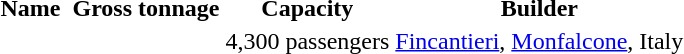<table>
<tr>
<th>Name </th>
<th>Gross tonnage</th>
<th>Capacity</th>
<th>Builder</th>
</tr>
<tr>
<td></td>
<td rowspan="2" align=center"></td>
<td rowspan="2" align=center">4,300 passengers</td>
<td rowspan="2" align="center"><a href='#'>Fincantieri</a>, <a href='#'>Monfalcone</a>, Italy</td>
</tr>
<tr>
<td></td>
</tr>
</table>
